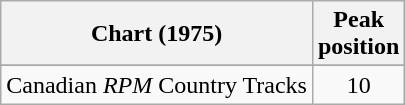<table class="wikitable sortable">
<tr>
<th align="left">Chart (1975)</th>
<th align="center">Peak<br>position</th>
</tr>
<tr>
</tr>
<tr>
<td align="left">Canadian <em>RPM</em> Country Tracks</td>
<td align="center">10</td>
</tr>
</table>
